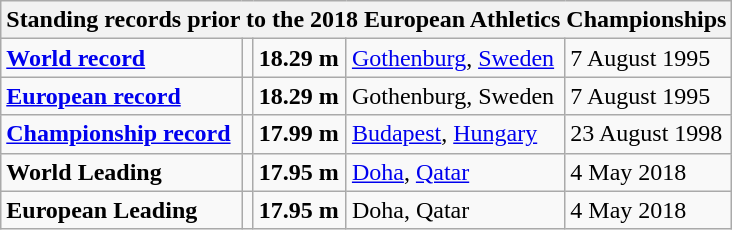<table class="wikitable">
<tr>
<th colspan="5">Standing records prior to the 2018 European Athletics Championships</th>
</tr>
<tr>
<td><strong><a href='#'>World record</a></strong></td>
<td></td>
<td><strong>18.29 m</strong></td>
<td><a href='#'>Gothenburg</a>, <a href='#'>Sweden</a></td>
<td>7 August 1995</td>
</tr>
<tr>
<td><strong><a href='#'>European record</a></strong></td>
<td></td>
<td><strong>18.29 m</strong></td>
<td>Gothenburg, Sweden</td>
<td>7 August 1995</td>
</tr>
<tr>
<td><strong><a href='#'>Championship record</a></strong></td>
<td></td>
<td><strong>17.99 m</strong></td>
<td><a href='#'>Budapest</a>, <a href='#'>Hungary</a></td>
<td>23 August 1998</td>
</tr>
<tr>
<td><strong>World Leading</strong></td>
<td></td>
<td><strong> 17.95 m</strong></td>
<td><a href='#'>Doha</a>, <a href='#'>Qatar</a></td>
<td>4 May 2018</td>
</tr>
<tr>
<td><strong>European Leading</strong></td>
<td></td>
<td><strong> 17.95 m</strong></td>
<td>Doha, Qatar</td>
<td>4 May 2018</td>
</tr>
</table>
